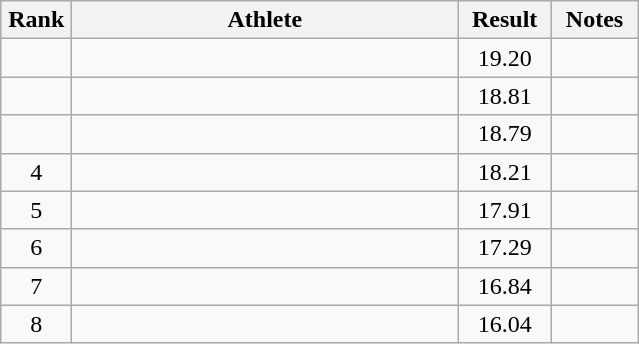<table class="wikitable" style="text-align:center">
<tr>
<th width=40>Rank</th>
<th width=250>Athlete</th>
<th width=55>Result</th>
<th width=50>Notes</th>
</tr>
<tr>
<td></td>
<td align=left></td>
<td>19.20</td>
<td></td>
</tr>
<tr>
<td></td>
<td align=left></td>
<td>18.81</td>
<td></td>
</tr>
<tr>
<td></td>
<td align=left></td>
<td>18.79</td>
<td></td>
</tr>
<tr>
<td>4</td>
<td align=left></td>
<td>18.21</td>
<td></td>
</tr>
<tr>
<td>5</td>
<td align=left></td>
<td>17.91</td>
<td></td>
</tr>
<tr>
<td>6</td>
<td align=left></td>
<td>17.29</td>
<td></td>
</tr>
<tr>
<td>7</td>
<td align=left></td>
<td>16.84</td>
<td></td>
</tr>
<tr>
<td>8</td>
<td align=left></td>
<td>16.04</td>
<td></td>
</tr>
</table>
